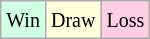<table class="wikitable">
<tr>
<td style="background-color: #d0ffe3;"><small>Win</small></td>
<td style="background-color: #ffffdd;"><small>Draw</small></td>
<td style="background-color: #ffd0e3;"><small>Loss</small></td>
</tr>
</table>
